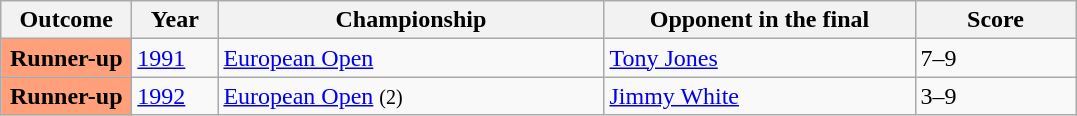<table class="sortable wikitable plainrowheaders">
<tr>
<th width="80">Outcome</th>
<th width="50">Year</th>
<th width="250">Championship</th>
<th width="200">Opponent in the final</th>
<th width="100">Score</th>
</tr>
<tr>
<th scope="row" style="background:#ffa07a;">Runner-up</th>
<td><a href='#'>1991</a></td>
<td><a href='#'>European Open</a></td>
<td> <a href='#'>Tony Jones</a></td>
<td>7–9</td>
</tr>
<tr>
<th scope="row" style="background:#ffa07a;">Runner-up</th>
<td><a href='#'>1992</a></td>
<td><a href='#'>European Open</a> <small>(2)</small></td>
<td> <a href='#'>Jimmy White</a></td>
<td>3–9</td>
</tr>
</table>
